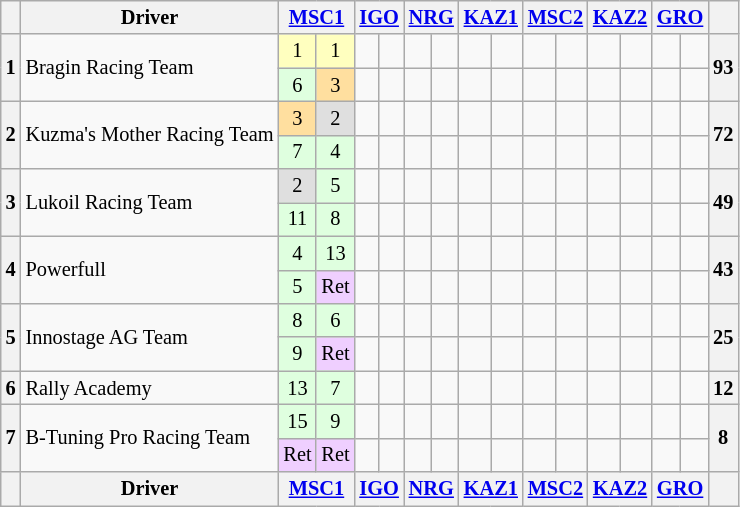<table align=left| class="wikitable" style="font-size: 85%; text-align: center">
<tr valign="top">
<th valign="middle"></th>
<th valign="middle">Driver</th>
<th colspan=2><a href='#'>MSC1</a></th>
<th colspan=2><a href='#'>IGO</a></th>
<th colspan=2><a href='#'>NRG</a></th>
<th colspan=2><a href='#'>KAZ1</a></th>
<th colspan=2><a href='#'>MSC2</a></th>
<th colspan=2><a href='#'>KAZ2</a></th>
<th colspan=2><a href='#'>GRO</a></th>
<th valign="middle"></th>
</tr>
<tr>
<th rowspan="2">1</th>
<td rowspan="2" align=left>Bragin Racing Team</td>
<td style="background:#ffffbf;">1</td>
<td style="background:#ffffbf;">1</td>
<td></td>
<td></td>
<td></td>
<td></td>
<td></td>
<td></td>
<td></td>
<td></td>
<td></td>
<td></td>
<td></td>
<td></td>
<th rowspan="2">93</th>
</tr>
<tr>
<td style="background:#dfffdf;">6</td>
<td style="background:#ffdf9f;">3</td>
<td></td>
<td></td>
<td></td>
<td></td>
<td></td>
<td></td>
<td></td>
<td></td>
<td></td>
<td></td>
<td></td>
<td></td>
</tr>
<tr>
<th rowspan="2">2</th>
<td rowspan="2" align=left>Kuzma's Mother Racing Team</td>
<td style="background:#ffdf9f;">3</td>
<td style="background:#dfdfdf;">2</td>
<td></td>
<td></td>
<td></td>
<td></td>
<td></td>
<td></td>
<td></td>
<td></td>
<td></td>
<td></td>
<td></td>
<td></td>
<th rowspan="2">72</th>
</tr>
<tr>
<td style="background:#dfffdf;">7</td>
<td style="background:#dfffdf;">4</td>
<td></td>
<td></td>
<td></td>
<td></td>
<td></td>
<td></td>
<td></td>
<td></td>
<td></td>
<td></td>
<td></td>
<td></td>
</tr>
<tr>
<th rowspan="2">3</th>
<td rowspan="2" align=left>Lukoil Racing Team</td>
<td style="background:#dfdfdf;">2</td>
<td style="background:#dfffdf;">5</td>
<td></td>
<td></td>
<td></td>
<td></td>
<td></td>
<td></td>
<td></td>
<td></td>
<td></td>
<td></td>
<td></td>
<td></td>
<th rowspan="2">49</th>
</tr>
<tr>
<td style="background:#dfffdf;">11</td>
<td style="background:#dfffdf;">8</td>
<td></td>
<td></td>
<td></td>
<td></td>
<td></td>
<td></td>
<td></td>
<td></td>
<td></td>
<td></td>
<td></td>
<td></td>
</tr>
<tr>
<th rowspan="2">4</th>
<td rowspan="2" align=left>Powerfull</td>
<td style="background:#dfffdf;">4</td>
<td style="background:#dfffdf;">13</td>
<td></td>
<td></td>
<td></td>
<td></td>
<td></td>
<td></td>
<td></td>
<td></td>
<td></td>
<td></td>
<td></td>
<td></td>
<th rowspan="2">43</th>
</tr>
<tr>
<td style="background:#dfffdf;">5</td>
<td style="background:#efcfff;">Ret</td>
<td></td>
<td></td>
<td></td>
<td></td>
<td></td>
<td></td>
<td></td>
<td></td>
<td></td>
<td></td>
<td></td>
<td></td>
</tr>
<tr>
<th rowspan="2">5</th>
<td rowspan="2" align=left>Innostage AG Team</td>
<td style="background:#dfffdf;">8</td>
<td style="background:#dfffdf;">6</td>
<td></td>
<td></td>
<td></td>
<td></td>
<td></td>
<td></td>
<td></td>
<td></td>
<td></td>
<td></td>
<td></td>
<td></td>
<th rowspan="2">25</th>
</tr>
<tr>
<td style="background:#dfffdf;">9</td>
<td style="background:#efcfff;">Ret</td>
<td></td>
<td></td>
<td></td>
<td></td>
<td></td>
<td></td>
<td></td>
<td></td>
<td></td>
<td></td>
<td></td>
<td></td>
</tr>
<tr>
<th rowspan="1">6</th>
<td rowspan="1" align=left>Rally Academy</td>
<td style="background:#dfffdf;">13</td>
<td style="background:#dfffdf;">7</td>
<td></td>
<td></td>
<td></td>
<td></td>
<td></td>
<td></td>
<td></td>
<td></td>
<td></td>
<td></td>
<td></td>
<td></td>
<th rowspan="1">12</th>
</tr>
<tr>
<th rowspan="2">7</th>
<td rowspan="2" align=left>B-Tuning Pro Racing Team</td>
<td style="background:#dfffdf;">15</td>
<td style="background:#dfffdf;">9</td>
<td></td>
<td></td>
<td></td>
<td></td>
<td></td>
<td></td>
<td></td>
<td></td>
<td></td>
<td></td>
<td></td>
<td></td>
<th rowspan="2">8</th>
</tr>
<tr>
<td style="background:#efcfff;">Ret</td>
<td style="background:#efcfff;">Ret</td>
<td></td>
<td></td>
<td></td>
<td></td>
<td></td>
<td></td>
<td></td>
<td></td>
<td></td>
<td></td>
<td></td>
<td></td>
</tr>
<tr>
<th valign="middle"></th>
<th valign="middle">Driver</th>
<th colspan=2><a href='#'>MSC1</a></th>
<th colspan=2><a href='#'>IGO</a></th>
<th colspan=2><a href='#'>NRG</a></th>
<th colspan=2><a href='#'>KAZ1</a></th>
<th colspan=2><a href='#'>MSC2</a></th>
<th colspan=2><a href='#'>KAZ2</a></th>
<th colspan=2><a href='#'>GRO</a></th>
<th valign="middle"></th>
</tr>
</table>
